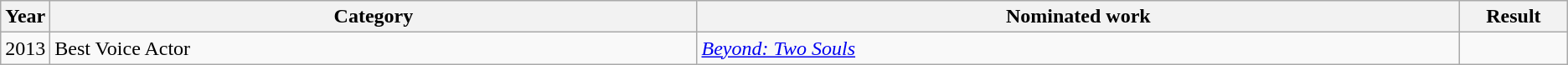<table class=wikitable>
<tr>
<th scope="col" style="width:1em;">Year</th>
<th scope="col" style="width:33em;">Category</th>
<th scope="col" style="width:39em;">Nominated work</th>
<th scope="col" style="width:5em;">Result</th>
</tr>
<tr>
<td>2013</td>
<td>Best Voice Actor</td>
<td><em><a href='#'>Beyond: Two Souls</a></em></td>
<td></td>
</tr>
</table>
